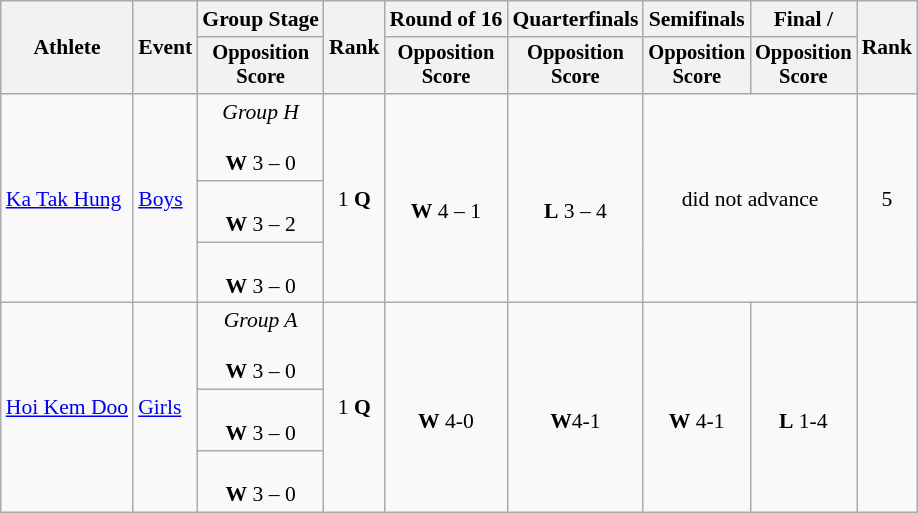<table class=wikitable style="font-size:90%">
<tr>
<th rowspan="2">Athlete</th>
<th rowspan="2">Event</th>
<th>Group Stage</th>
<th rowspan="2">Rank</th>
<th>Round of 16</th>
<th>Quarterfinals</th>
<th>Semifinals</th>
<th>Final / </th>
<th rowspan=2>Rank</th>
</tr>
<tr style="font-size:95%">
<th>Opposition<br>Score</th>
<th>Opposition<br>Score</th>
<th>Opposition<br>Score</th>
<th>Opposition<br>Score</th>
<th>Opposition<br>Score</th>
</tr>
<tr align=center>
<td align=left rowspan=3><a href='#'>Ka Tak Hung</a></td>
<td align=left rowspan=3><a href='#'>Boys</a></td>
<td><em>Group H</em><br><br><strong>W</strong> 3 – 0</td>
<td rowspan=3>1 <strong>Q</strong></td>
<td rowspan=3><br><strong>W</strong> 4 – 1</td>
<td rowspan=3><br><strong>L</strong> 3 – 4</td>
<td rowspan=3 colspan=2>did not advance</td>
<td rowspan=3>5</td>
</tr>
<tr align=center>
<td><br><strong>W</strong> 3 – 2</td>
</tr>
<tr align=center>
<td><br><strong>W</strong> 3 – 0</td>
</tr>
<tr align=center>
<td align=left rowspan=3><a href='#'>Hoi Kem Doo</a></td>
<td align=left rowspan=3><a href='#'>Girls</a></td>
<td><em>Group A</em><br><br><strong>W</strong> 3 – 0</td>
<td rowspan=3>1 <strong>Q</strong></td>
<td rowspan=3><br><strong>W</strong> 4-0</td>
<td rowspan=3><br><strong>W</strong>4-1</td>
<td rowspan=3><br><strong>W</strong> 4-1</td>
<td rowspan=3><br><strong>L</strong> 1-4</td>
<td rowspan=3></td>
</tr>
<tr align=center>
<td><br><strong>W</strong> 3 – 0</td>
</tr>
<tr align=center>
<td><br><strong>W</strong> 3 – 0</td>
</tr>
</table>
